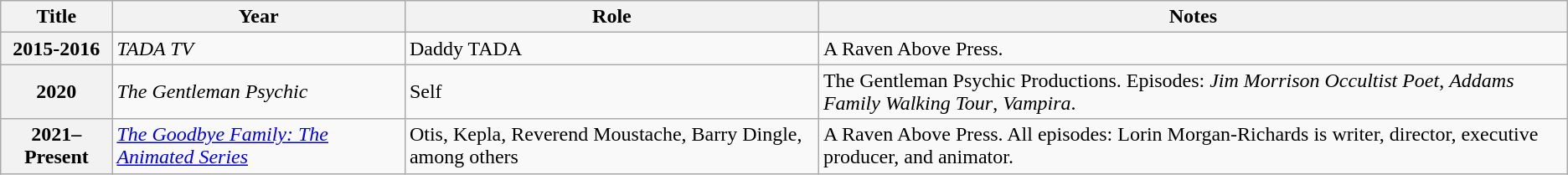<table class="wikitable plainrowheaders sortable">
<tr>
<th scope="col">Title</th>
<th scope="col">Year</th>
<th scope="col">Role</th>
<th scope="col" class="unsortable">Notes</th>
</tr>
<tr>
<th scope="row">2015-2016</th>
<td><em>TADA TV</em></td>
<td>Daddy TADA</td>
<td>A Raven Above Press.</td>
</tr>
<tr>
<th scope="row">2020</th>
<td><em>The Gentleman Psychic</em></td>
<td>Self</td>
<td>The Gentleman Psychic Productions. Episodes: <em>Jim Morrison Occultist Poet</em>, <em>Addams Family Walking Tour</em>, <em>Vampira</em>.</td>
</tr>
<tr>
<th scope="row">2021–Present</th>
<td><em><a href='#'>The Goodbye Family: The Animated Series</a></em></td>
<td>Otis, Kepla, Reverend Moustache, Barry Dingle, among others</td>
<td>A Raven Above Press. All episodes: Lorin Morgan-Richards is writer, director, executive producer, and animator.</td>
</tr>
</table>
